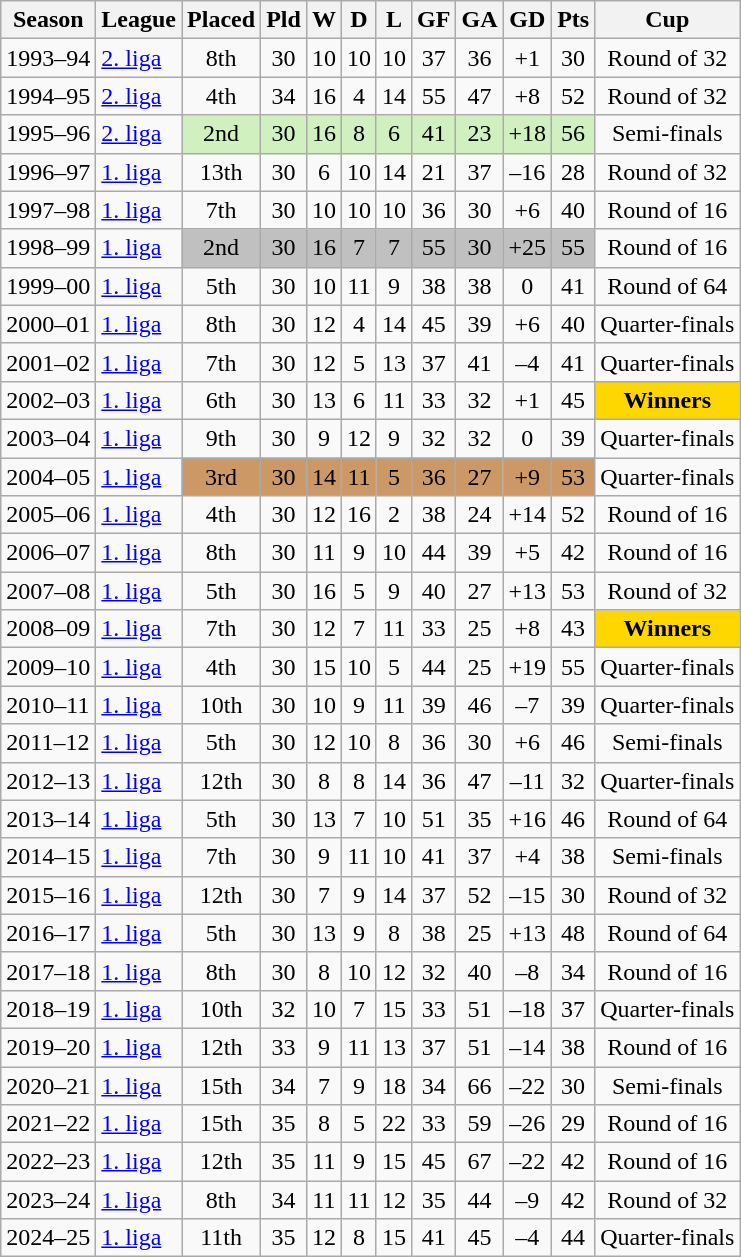<table class="wikitable sortable">
<tr>
<th>Season</th>
<th>League</th>
<th>Placed</th>
<th>Pld</th>
<th>W</th>
<th>D</th>
<th>L</th>
<th>GF</th>
<th>GA</th>
<th>GD</th>
<th>Pts</th>
<th>Cup</th>
</tr>
<tr>
<td>1993–94</td>
<td><a href='#'>2. liga</a></td>
<td style="text-align:center">8th</td>
<td style="text-align:center">30</td>
<td style="text-align:center">10</td>
<td style="text-align:center">10</td>
<td style="text-align:center">10</td>
<td style="text-align:center">37</td>
<td style="text-align:center">36</td>
<td style="text-align:center">+1</td>
<td style="text-align:center">30</td>
<td style="text-align:center">Round of 32</td>
</tr>
<tr>
<td>1994–95</td>
<td><a href='#'>2. liga</a></td>
<td style="text-align:center">4th</td>
<td style="text-align:center">34</td>
<td style="text-align:center">16</td>
<td style="text-align:center">4</td>
<td style="text-align:center">14</td>
<td style="text-align:center">55</td>
<td style="text-align:center">47</td>
<td style="text-align:center">+8</td>
<td style="text-align:center">52</td>
<td style="text-align:center">Round of 32</td>
</tr>
<tr>
<td>1995–96</td>
<td><a href='#'>2. liga</a></td>
<td style="background: #D0F0C0; text-align:center">2nd</td>
<td style="background: #D0F0C0; text-align:center">30</td>
<td style="background: #D0F0C0; text-align:center">16</td>
<td style="background: #D0F0C0; text-align:center">8</td>
<td style="background: #D0F0C0; text-align:center">6</td>
<td style="background: #D0F0C0; text-align:center">41</td>
<td style="background: #D0F0C0; text-align:center">23</td>
<td style="background: #D0F0C0; text-align:center">+18</td>
<td style="background: #D0F0C0; text-align:center">56</td>
<td style="text-align:center">Semi-finals</td>
</tr>
<tr>
<td>1996–97</td>
<td><a href='#'>1. liga</a></td>
<td style="text-align:center">13th</td>
<td style="text-align:center">30</td>
<td style="text-align:center">6</td>
<td style="text-align:center">10</td>
<td style="text-align:center">14</td>
<td style="text-align:center">21</td>
<td style="text-align:center">37</td>
<td style="text-align:center">–16</td>
<td style="text-align:center">28</td>
<td style="text-align:center">Round of 32</td>
</tr>
<tr>
<td>1997–98</td>
<td><a href='#'>1. liga</a></td>
<td style="text-align:center">7th</td>
<td style="text-align:center">30</td>
<td style="text-align:center">10</td>
<td style="text-align:center">10</td>
<td style="text-align:center">10</td>
<td style="text-align:center">36</td>
<td style="text-align:center">30</td>
<td style="text-align:center">+6</td>
<td style="text-align:center">40</td>
<td style="text-align:center">Round of 16</td>
</tr>
<tr>
<td>1998–99</td>
<td><a href='#'>1. liga</a></td>
<td style="text-align:center; background:silver">2nd</td>
<td style="text-align:center; background:silver">30</td>
<td style="text-align:center; background:silver">16</td>
<td style="text-align:center; background:silver">7</td>
<td style="text-align:center; background:silver">7</td>
<td style="text-align:center; background:silver">55</td>
<td style="text-align:center; background:silver">30</td>
<td style="text-align:center; background:silver">+25</td>
<td style="text-align:center; background:silver">55</td>
<td style="text-align:center">Round of 16</td>
</tr>
<tr>
<td>1999–00</td>
<td><a href='#'>1. liga</a></td>
<td style="text-align:center">5th</td>
<td style="text-align:center">30</td>
<td style="text-align:center">10</td>
<td style="text-align:center">11</td>
<td style="text-align:center">9</td>
<td style="text-align:center">38</td>
<td style="text-align:center">38</td>
<td style="text-align:center">0</td>
<td style="text-align:center">41</td>
<td style="text-align:center">Round of 64</td>
</tr>
<tr>
<td>2000–01</td>
<td><a href='#'>1. liga</a></td>
<td style="text-align:center">8th</td>
<td style="text-align:center">30</td>
<td style="text-align:center">12</td>
<td style="text-align:center">4</td>
<td style="text-align:center">14</td>
<td style="text-align:center">45</td>
<td style="text-align:center">39</td>
<td style="text-align:center">+6</td>
<td style="text-align:center">40</td>
<td style="text-align:center">Quarter-finals</td>
</tr>
<tr>
<td>2001–02</td>
<td><a href='#'>1. liga</a></td>
<td style="text-align:center">7th</td>
<td style="text-align:center">30</td>
<td style="text-align:center">12</td>
<td style="text-align:center">5</td>
<td style="text-align:center">13</td>
<td style="text-align:center">37</td>
<td style="text-align:center">41</td>
<td style="text-align:center">–4</td>
<td style="text-align:center">41</td>
<td style="text-align:center">Quarter-finals</td>
</tr>
<tr>
<td>2002–03</td>
<td><a href='#'>1. liga</a></td>
<td style="text-align:center">6th</td>
<td style="text-align:center">30</td>
<td style="text-align:center">13</td>
<td style="text-align:center">6</td>
<td style="text-align:center">11</td>
<td style="text-align:center">33</td>
<td style="text-align:center">32</td>
<td style="text-align:center">+1</td>
<td style="text-align:center">45</td>
<td style="text-align:center; background:gold;"><strong>Winners</strong></td>
</tr>
<tr>
<td>2003–04</td>
<td><a href='#'>1. liga</a></td>
<td style="text-align:center">9th</td>
<td style="text-align:center">30</td>
<td style="text-align:center">9</td>
<td style="text-align:center">12</td>
<td style="text-align:center">9</td>
<td style="text-align:center">32</td>
<td style="text-align:center">32</td>
<td style="text-align:center">0</td>
<td style="text-align:center">39</td>
<td style="text-align:center">Quarter-finals</td>
</tr>
<tr>
<td>2004–05</td>
<td><a href='#'>1. liga</a></td>
<td style="background:#c96; text-align:center">3rd</td>
<td style="background:#c96; text-align:center">30</td>
<td style="background:#c96; text-align:center">14</td>
<td style="background:#c96; text-align:center">11</td>
<td style="background:#c96; text-align:center">5</td>
<td style="background:#c96; text-align:center">36</td>
<td style="background:#c96; text-align:center">27</td>
<td style="background:#c96; text-align:center">+9</td>
<td style="background:#c96; text-align:center">53</td>
<td style="text-align:center">Quarter-finals</td>
</tr>
<tr>
<td>2005–06</td>
<td><a href='#'>1. liga</a></td>
<td style="text-align:center">4th</td>
<td style="text-align:center">30</td>
<td style="text-align:center">12</td>
<td style="text-align:center">16</td>
<td style="text-align:center">2</td>
<td style="text-align:center">38</td>
<td style="text-align:center">24</td>
<td style="text-align:center">+14</td>
<td style="text-align:center">52</td>
<td style="text-align:center">Round of 16</td>
</tr>
<tr>
<td>2006–07</td>
<td><a href='#'>1. liga</a></td>
<td style="text-align:center">8th</td>
<td style="text-align:center">30</td>
<td style="text-align:center">11</td>
<td style="text-align:center">9</td>
<td style="text-align:center">10</td>
<td style="text-align:center">44</td>
<td style="text-align:center">39</td>
<td style="text-align:center">+5</td>
<td style="text-align:center">42</td>
<td style="text-align:center">Round of 16</td>
</tr>
<tr>
<td>2007–08</td>
<td><a href='#'>1. liga</a></td>
<td style="text-align:center">5th</td>
<td style="text-align:center">30</td>
<td style="text-align:center">16</td>
<td style="text-align:center">5</td>
<td style="text-align:center">9</td>
<td style="text-align:center">40</td>
<td style="text-align:center">27</td>
<td style="text-align:center">+13</td>
<td style="text-align:center">53</td>
<td style="text-align:center">Round of 32</td>
</tr>
<tr>
<td>2008–09</td>
<td><a href='#'>1. liga</a></td>
<td style="text-align:center">7th</td>
<td style="text-align:center">30</td>
<td style="text-align:center">12</td>
<td style="text-align:center">7</td>
<td style="text-align:center">11</td>
<td style="text-align:center">33</td>
<td style="text-align:center">25</td>
<td style="text-align:center">+8</td>
<td style="text-align:center">43</td>
<td style="text-align:center; background:gold;"><strong>Winners</strong></td>
</tr>
<tr>
<td>2009–10</td>
<td><a href='#'>1. liga</a></td>
<td style="text-align:center">4th</td>
<td style="text-align:center">30</td>
<td style="text-align:center">15</td>
<td style="text-align:center">10</td>
<td style="text-align:center">5</td>
<td style="text-align:center">44</td>
<td style="text-align:center">25</td>
<td style="text-align:center">+19</td>
<td style="text-align:center">55</td>
<td style="text-align:center">Quarter-finals</td>
</tr>
<tr>
<td>2010–11</td>
<td><a href='#'>1. liga</a></td>
<td style="text-align:center">10th</td>
<td style="text-align:center">30</td>
<td style="text-align:center">10</td>
<td style="text-align:center">9</td>
<td style="text-align:center">11</td>
<td style="text-align:center">39</td>
<td style="text-align:center">46</td>
<td style="text-align:center">–7</td>
<td style="text-align:center">39</td>
<td style="text-align:center">Quarter-finals</td>
</tr>
<tr>
<td>2011–12</td>
<td><a href='#'>1. liga</a></td>
<td style="text-align:center">5th</td>
<td style="text-align:center">30</td>
<td style="text-align:center">12</td>
<td style="text-align:center">10</td>
<td style="text-align:center">8</td>
<td style="text-align:center">36</td>
<td style="text-align:center">30</td>
<td style="text-align:center">+6</td>
<td style="text-align:center">46</td>
<td style="text-align:center">Semi-finals</td>
</tr>
<tr>
<td>2012–13</td>
<td><a href='#'>1. liga</a></td>
<td style="text-align:center">12th</td>
<td style="text-align:center">30</td>
<td style="text-align:center">8</td>
<td style="text-align:center">8</td>
<td style="text-align:center">14</td>
<td style="text-align:center">36</td>
<td style="text-align:center">47</td>
<td style="text-align:center">–11</td>
<td style="text-align:center">32</td>
<td style="text-align:center">Quarter-finals</td>
</tr>
<tr>
<td>2013–14</td>
<td><a href='#'>1. liga</a></td>
<td style="text-align:center">5th</td>
<td style="text-align:center">30</td>
<td style="text-align:center">13</td>
<td style="text-align:center">7</td>
<td style="text-align:center">10</td>
<td style="text-align:center">51</td>
<td style="text-align:center">35</td>
<td style="text-align:center">+16</td>
<td style="text-align:center">46</td>
<td style="text-align:center">Round of 64</td>
</tr>
<tr>
<td>2014–15</td>
<td><a href='#'>1. liga</a></td>
<td style="text-align:center">7th</td>
<td style="text-align:center">30</td>
<td style="text-align:center">9</td>
<td style="text-align:center">11</td>
<td style="text-align:center">10</td>
<td style="text-align:center">41</td>
<td style="text-align:center">37</td>
<td style="text-align:center">+4</td>
<td style="text-align:center">38</td>
<td style="text-align:center">Semi-finals</td>
</tr>
<tr>
<td>2015–16</td>
<td><a href='#'>1. liga</a></td>
<td style="text-align:center">12th</td>
<td style="text-align:center">30</td>
<td style="text-align:center">7</td>
<td style="text-align:center">9</td>
<td style="text-align:center">14</td>
<td style="text-align:center">37</td>
<td style="text-align:center">52</td>
<td style="text-align:center">–15</td>
<td style="text-align:center">30</td>
<td style="text-align:center">Round of 32</td>
</tr>
<tr>
<td>2016–17</td>
<td><a href='#'>1. liga</a></td>
<td style="text-align:center">5th</td>
<td style="text-align:center">30</td>
<td style="text-align:center">13</td>
<td style="text-align:center">9</td>
<td style="text-align:center">8</td>
<td style="text-align:center">38</td>
<td style="text-align:center">25</td>
<td style="text-align:center">+13</td>
<td style="text-align:center">48</td>
<td style="text-align:center">Round of 64</td>
</tr>
<tr>
<td>2017–18</td>
<td><a href='#'>1. liga</a></td>
<td style="text-align:center">8th</td>
<td style="text-align:center">30</td>
<td style="text-align:center">8</td>
<td style="text-align:center">10</td>
<td style="text-align:center">12</td>
<td style="text-align:center">32</td>
<td style="text-align:center">40</td>
<td style="text-align:center">–8</td>
<td style="text-align:center">34</td>
<td style="text-align:center">Round of 16</td>
</tr>
<tr>
<td>2018–19</td>
<td><a href='#'>1. liga</a></td>
<td style="text-align:center">10th</td>
<td style="text-align:center">32</td>
<td style="text-align:center">10</td>
<td style="text-align:center">7</td>
<td style="text-align:center">15</td>
<td style="text-align:center">33</td>
<td style="text-align:center">51</td>
<td style="text-align:center">–18</td>
<td style="text-align:center">37</td>
<td style="text-align:center">Quarter-finals</td>
</tr>
<tr>
<td>2019–20</td>
<td><a href='#'>1. liga</a></td>
<td style="text-align:center">12th</td>
<td style="text-align:center">33</td>
<td style="text-align:center">9</td>
<td style="text-align:center">11</td>
<td style="text-align:center">13</td>
<td style="text-align:center">37</td>
<td style="text-align:center">51</td>
<td style="text-align:center">–14</td>
<td style="text-align:center">38</td>
<td style="text-align:center">Round of 16</td>
</tr>
<tr>
<td>2020–21</td>
<td><a href='#'>1. liga</a></td>
<td style="text-align:center">15th</td>
<td style="text-align:center">34</td>
<td style="text-align:center">7</td>
<td style="text-align:center">9</td>
<td style="text-align:center">18</td>
<td style="text-align:center">34</td>
<td style="text-align:center">66</td>
<td style="text-align:center">–22</td>
<td style="text-align:center">30</td>
<td style="text-align:center">Semi-finals</td>
</tr>
<tr>
<td>2021–22</td>
<td><a href='#'>1. liga</a></td>
<td style="text-align:center">15th</td>
<td style="text-align:center">35</td>
<td style="text-align:center">8</td>
<td style="text-align:center">5</td>
<td style="text-align:center">22</td>
<td style="text-align:center">33</td>
<td style="text-align:center">59</td>
<td style="text-align:center">–26</td>
<td style="text-align:center">29</td>
<td style="text-align:center">Round of 16</td>
</tr>
<tr>
<td>2022–23</td>
<td><a href='#'>1. liga</a></td>
<td style="text-align:center">12th</td>
<td style="text-align:center">35</td>
<td style="text-align:center">11</td>
<td style="text-align:center">9</td>
<td style="text-align:center">15</td>
<td style="text-align:center">45</td>
<td style="text-align:center">67</td>
<td style="text-align:center">–22</td>
<td style="text-align:center">42</td>
<td style="text-align:center">Round of 16</td>
</tr>
<tr>
<td>2023–24</td>
<td><a href='#'>1. liga</a></td>
<td style="text-align:center">8th</td>
<td style="text-align:center">34</td>
<td style="text-align:center">11</td>
<td style="text-align:center">11</td>
<td style="text-align:center">12</td>
<td style="text-align:center">35</td>
<td style="text-align:center">44</td>
<td style="text-align:center">–9</td>
<td style="text-align:center">42</td>
<td style="text-align:center">Round of 32</td>
</tr>
<tr>
<td>2024–25</td>
<td><a href='#'>1. liga</a></td>
<td style="text-align:center">11th</td>
<td style="text-align:center">35</td>
<td style="text-align:center">12</td>
<td style="text-align:center">8</td>
<td style="text-align:center">15</td>
<td style="text-align:center">41</td>
<td style="text-align:center">45</td>
<td style="text-align:center">–4</td>
<td style="text-align:center">44</td>
<td style="text-align:center">Quarter-finals</td>
</tr>
</table>
